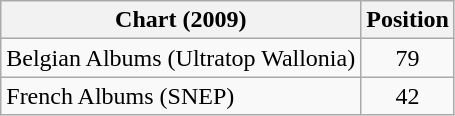<table class="wikitable sortable">
<tr>
<th>Chart (2009)</th>
<th>Position</th>
</tr>
<tr>
<td>Belgian Albums (Ultratop Wallonia)</td>
<td style="text-align:center;">79</td>
</tr>
<tr>
<td>French Albums (SNEP)</td>
<td style="text-align:center;">42</td>
</tr>
</table>
